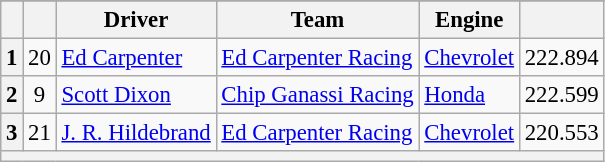<table class="wikitable" style="font-size:95%;">
<tr>
</tr>
<tr>
<th></th>
<th></th>
<th>Driver</th>
<th>Team</th>
<th>Engine</th>
<th></th>
</tr>
<tr>
<th>1</th>
<td style="text-align:center;">20</td>
<td> <a href='#'>Ed Carpenter</a></td>
<td><a href='#'>Ed Carpenter Racing</a></td>
<td><a href='#'>Chevrolet</a></td>
<td>222.894</td>
</tr>
<tr>
<th>2</th>
<td style="text-align:center;">9</td>
<td> <a href='#'>Scott Dixon</a></td>
<td><a href='#'>Chip Ganassi Racing</a></td>
<td><a href='#'>Honda</a></td>
<td>222.599</td>
</tr>
<tr>
<th>3</th>
<td style="text-align:center;">21</td>
<td> <a href='#'>J. R. Hildebrand</a></td>
<td><a href='#'>Ed Carpenter Racing</a></td>
<td><a href='#'>Chevrolet</a></td>
<td>220.553</td>
</tr>
<tr>
<th colspan=6></th>
</tr>
</table>
